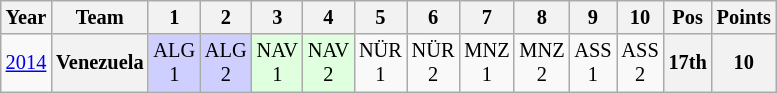<table class="wikitable" style="text-align:center; font-size:85%">
<tr>
<th>Year</th>
<th>Team</th>
<th>1</th>
<th>2</th>
<th>3</th>
<th>4</th>
<th>5</th>
<th>6</th>
<th>7</th>
<th>8</th>
<th>9</th>
<th>10</th>
<th>Pos</th>
<th>Points</th>
</tr>
<tr>
<td><a href='#'>2014</a></td>
<th nowrap>Venezuela</th>
<td style="background:#CFCFFF;">ALG<br>1<br></td>
<td style="background:#CFCFFF;">ALG<br>2<br></td>
<td style="background:#DFFFDF;">NAV<br>1<br></td>
<td style="background:#DFFFDF;">NAV<br>2<br></td>
<td>NÜR<br>1</td>
<td>NÜR<br>2</td>
<td>MNZ<br>1</td>
<td>MNZ<br>2</td>
<td>ASS<br>1</td>
<td>ASS<br>2</td>
<th>17th</th>
<th>10</th>
</tr>
</table>
